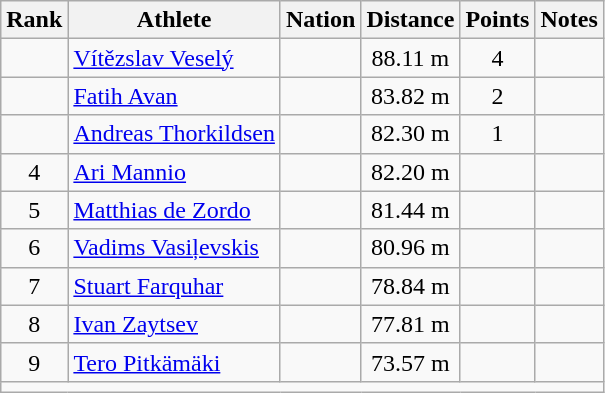<table class="wikitable mw-datatable sortable" style="text-align:center;">
<tr>
<th scope="col" style="width: 10px;">Rank</th>
<th scope="col">Athlete</th>
<th scope="col">Nation</th>
<th scope="col">Distance</th>
<th scope="col">Points</th>
<th scope="col">Notes</th>
</tr>
<tr>
<td></td>
<td align="left"><a href='#'>Vítězslav Veselý</a></td>
<td align="left"></td>
<td>88.11 m</td>
<td>4</td>
<td></td>
</tr>
<tr>
<td></td>
<td align="left"><a href='#'>Fatih Avan</a></td>
<td align="left"></td>
<td>83.82 m</td>
<td>2</td>
<td></td>
</tr>
<tr>
<td></td>
<td align="left"><a href='#'>Andreas Thorkildsen</a></td>
<td align="left"></td>
<td>82.30 m</td>
<td>1</td>
<td></td>
</tr>
<tr>
<td>4</td>
<td align="left"><a href='#'>Ari Mannio</a></td>
<td align="left"></td>
<td>82.20 m</td>
<td></td>
<td></td>
</tr>
<tr>
<td>5</td>
<td align="left"><a href='#'>Matthias de Zordo</a></td>
<td align="left"></td>
<td>81.44 m</td>
<td></td>
<td></td>
</tr>
<tr>
<td>6</td>
<td align="left"><a href='#'>Vadims Vasiļevskis</a></td>
<td align="left"></td>
<td>80.96 m</td>
<td></td>
<td></td>
</tr>
<tr>
<td>7</td>
<td align="left"><a href='#'>Stuart Farquhar</a></td>
<td align="left"></td>
<td>78.84 m</td>
<td></td>
<td></td>
</tr>
<tr>
<td>8</td>
<td align="left"><a href='#'>Ivan Zaytsev</a></td>
<td align="left"></td>
<td>77.81 m</td>
<td></td>
<td></td>
</tr>
<tr>
<td>9</td>
<td align="left"><a href='#'>Tero Pitkämäki</a></td>
<td align="left"></td>
<td>73.57 m</td>
<td></td>
<td></td>
</tr>
<tr class="sortbottom">
<td colspan="6"></td>
</tr>
</table>
